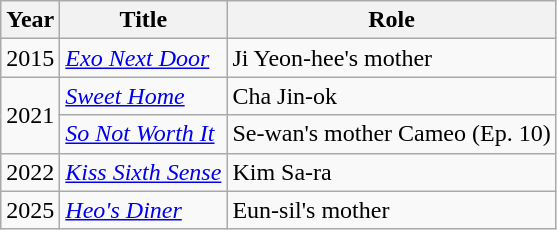<table class="wikitable sortable">
<tr>
<th>Year</th>
<th>Title</th>
<th>Role</th>
</tr>
<tr>
<td>2015</td>
<td><em><a href='#'>Exo Next Door</a></em></td>
<td>Ji Yeon-hee's mother</td>
</tr>
<tr>
<td rowspan="2">2021</td>
<td><em><a href='#'>Sweet Home</a></em></td>
<td>Cha Jin-ok</td>
</tr>
<tr>
<td><em><a href='#'>So Not Worth It</a></em></td>
<td>Se-wan's mother Cameo (Ep. 10)</td>
</tr>
<tr>
<td>2022</td>
<td><em><a href='#'>Kiss Sixth Sense</a></em></td>
<td>Kim Sa-ra</td>
</tr>
<tr>
<td>2025</td>
<td><em><a href='#'>Heo's Diner</a></em></td>
<td>Eun-sil's mother</td>
</tr>
</table>
